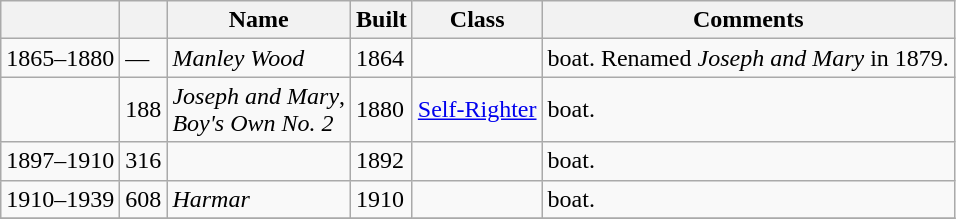<table class="wikitable sortable">
<tr>
<th></th>
<th></th>
<th>Name</th>
<th>Built</th>
<th>Class</th>
<th class=unsortable>Comments</th>
</tr>
<tr>
<td>1865–1880</td>
<td>—</td>
<td><em>Manley Wood</em></td>
<td>1864</td>
<td></td>
<td> boat. Renamed <em>Joseph and Mary</em> in 1879.</td>
</tr>
<tr>
<td></td>
<td>188</td>
<td><em>Joseph and Mary</em>,<br><em>Boy's Own No. 2</em></td>
<td>1880</td>
<td><a href='#'>Self-Righter</a></td>
<td> boat.</td>
</tr>
<tr>
<td>1897–1910</td>
<td>316</td>
<td></td>
<td>1892</td>
<td></td>
<td> boat.</td>
</tr>
<tr>
<td>1910–1939</td>
<td>608</td>
<td><em>Harmar</em></td>
<td>1910</td>
<td></td>
<td> boat.</td>
</tr>
<tr>
</tr>
</table>
